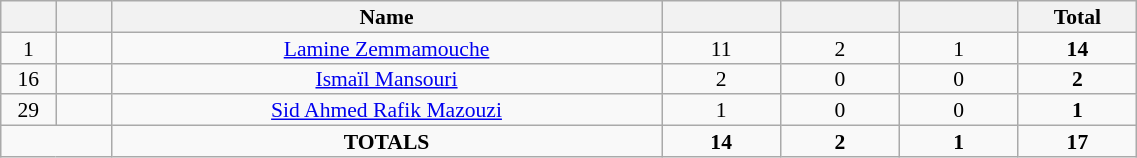<table class="wikitable sortable alternance"  style="font-size:90%; text-align:center; line-height:14px; width:60%;">
<tr>
<th width=15></th>
<th width=15></th>
<th width=210>Name</th>
<th width=40></th>
<th width=40></th>
<th width=40></th>
<th width=40><strong>Total</strong></th>
</tr>
<tr>
<td>1</td>
<td></td>
<td><a href='#'>Lamine Zemmamouche</a></td>
<td>11</td>
<td>2</td>
<td>1</td>
<td><strong>14</strong></td>
</tr>
<tr>
<td>16</td>
<td></td>
<td><a href='#'>Ismaïl Mansouri</a></td>
<td>2</td>
<td>0</td>
<td>0</td>
<td><strong>2</strong></td>
</tr>
<tr>
<td>29</td>
<td></td>
<td><a href='#'>Sid Ahmed Rafik Mazouzi</a></td>
<td>1</td>
<td>0</td>
<td>0</td>
<td><strong>1</strong></td>
</tr>
<tr>
<td colspan="2"></td>
<td><strong>TOTALS</strong></td>
<td><strong>14</strong></td>
<td><strong>2</strong></td>
<td><strong>1</strong></td>
<td><strong>17</strong></td>
</tr>
</table>
